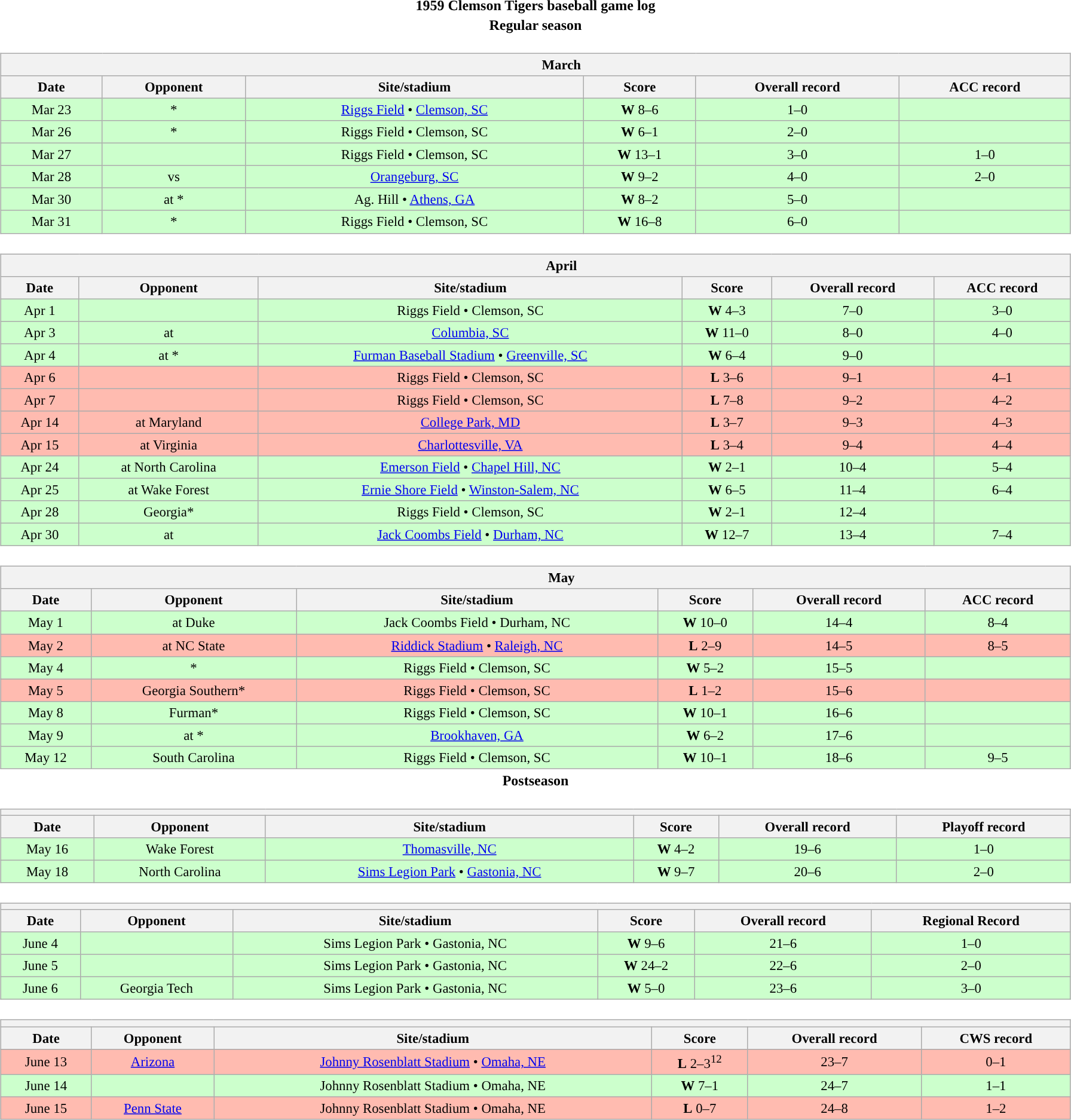<table class="toccolours" width=95% style="clear:both; margin:1.5em auto; text-align:center;">
<tr>
<th colspan=2>1959 Clemson Tigers baseball game log</th>
</tr>
<tr>
<th colspan=2>Regular season</th>
</tr>
<tr valign="top">
<td><br><table class="wikitable collapsible collapsed" style="margin:auto; width:100%; text-align:center; font-size:95%">
<tr>
<th colspan=12 style="padding-left:4em;">March</th>
</tr>
<tr>
<th>Date</th>
<th>Opponent</th>
<th>Site/stadium</th>
<th>Score</th>
<th>Overall record</th>
<th>ACC record</th>
</tr>
<tr bgcolor=ccffcc>
<td>Mar 23</td>
<td>*</td>
<td><a href='#'>Riggs Field</a> • <a href='#'>Clemson, SC</a></td>
<td><strong>W</strong> 8–6</td>
<td>1–0</td>
<td></td>
</tr>
<tr bgcolor=ccffcc>
<td>Mar 26</td>
<td>*</td>
<td>Riggs Field • Clemson, SC</td>
<td><strong>W</strong> 6–1</td>
<td>2–0</td>
<td></td>
</tr>
<tr bgcolor=ccffcc>
<td>Mar 27</td>
<td></td>
<td>Riggs Field • Clemson, SC</td>
<td><strong>W</strong> 13–1</td>
<td>3–0</td>
<td>1–0</td>
</tr>
<tr bgcolor=ccffcc>
<td>Mar 28</td>
<td>vs </td>
<td><a href='#'>Orangeburg, SC</a></td>
<td><strong>W</strong> 9–2</td>
<td>4–0</td>
<td>2–0</td>
</tr>
<tr bgcolor=ccffcc>
<td>Mar 30</td>
<td>at *</td>
<td>Ag. Hill • <a href='#'>Athens, GA</a></td>
<td><strong>W</strong> 8–2</td>
<td>5–0</td>
<td></td>
</tr>
<tr bgcolor=ccffcc>
<td>Mar 31</td>
<td>*</td>
<td>Riggs Field • Clemson, SC</td>
<td><strong>W</strong> 16–8</td>
<td>6–0</td>
<td></td>
</tr>
</table>
</td>
</tr>
<tr>
<td><br><table class="wikitable collapsible collapsed" style="margin:auto; width:100%; text-align:center; font-size:95%">
<tr>
<th colspan=12 style="padding-left:4em;">April</th>
</tr>
<tr>
<th>Date</th>
<th>Opponent</th>
<th>Site/stadium</th>
<th>Score</th>
<th>Overall record</th>
<th>ACC record</th>
</tr>
<tr bgcolor=ccffcc>
<td>Apr 1</td>
<td></td>
<td>Riggs Field • Clemson, SC</td>
<td><strong>W</strong> 4–3</td>
<td>7–0</td>
<td>3–0</td>
</tr>
<tr bgcolor=ccffcc>
<td>Apr 3</td>
<td>at </td>
<td><a href='#'>Columbia, SC</a></td>
<td><strong>W</strong> 11–0</td>
<td>8–0</td>
<td>4–0</td>
</tr>
<tr bgcolor=ccffcc>
<td>Apr 4</td>
<td>at *</td>
<td><a href='#'>Furman Baseball Stadium</a> • <a href='#'>Greenville, SC</a></td>
<td><strong>W</strong> 6–4</td>
<td>9–0</td>
<td></td>
</tr>
<tr bgcolor=ffbbb>
<td>Apr 6</td>
<td></td>
<td>Riggs Field • Clemson, SC</td>
<td><strong>L</strong> 3–6</td>
<td>9–1</td>
<td>4–1</td>
</tr>
<tr bgcolor=ffbbb>
<td>Apr 7</td>
<td></td>
<td>Riggs Field • Clemson, SC</td>
<td><strong>L</strong> 7–8</td>
<td>9–2</td>
<td>4–2</td>
</tr>
<tr bgcolor=ffbbb>
<td>Apr 14</td>
<td>at Maryland</td>
<td><a href='#'>College Park, MD</a></td>
<td><strong>L</strong> 3–7</td>
<td>9–3</td>
<td>4–3</td>
</tr>
<tr bgcolor=ffbbb>
<td>Apr 15</td>
<td>at Virginia</td>
<td><a href='#'>Charlottesville, VA</a></td>
<td><strong>L</strong> 3–4</td>
<td>9–4</td>
<td>4–4</td>
</tr>
<tr bgcolor=ccffcc>
<td>Apr 24</td>
<td>at North Carolina</td>
<td><a href='#'>Emerson Field</a> • <a href='#'>Chapel Hill, NC</a></td>
<td><strong>W</strong> 2–1</td>
<td>10–4</td>
<td>5–4</td>
</tr>
<tr bgcolor=ccffcc>
<td>Apr 25</td>
<td>at Wake Forest</td>
<td><a href='#'>Ernie Shore Field</a> • <a href='#'>Winston-Salem, NC</a></td>
<td><strong>W</strong> 6–5</td>
<td>11–4</td>
<td>6–4</td>
</tr>
<tr bgcolor=ccffcc>
<td>Apr 28</td>
<td>Georgia*</td>
<td>Riggs Field • Clemson, SC</td>
<td><strong>W</strong> 2–1</td>
<td>12–4</td>
<td></td>
</tr>
<tr bgcolor=ccffcc>
<td>Apr 30</td>
<td>at </td>
<td><a href='#'>Jack Coombs Field</a> • <a href='#'>Durham, NC</a></td>
<td><strong>W</strong> 12–7</td>
<td>13–4</td>
<td>7–4</td>
</tr>
</table>
</td>
</tr>
<tr>
<td><br><table class="wikitable collapsible collapsed" style="margin:auto; width:100%; text-align:center; font-size:95%">
<tr>
<th colspan=12 style="padding-left:4em;">May</th>
</tr>
<tr>
<th>Date</th>
<th>Opponent</th>
<th>Site/stadium</th>
<th>Score</th>
<th>Overall record</th>
<th>ACC record</th>
</tr>
<tr bgcolor=ccffcc>
<td>May 1</td>
<td>at Duke</td>
<td>Jack Coombs Field • Durham, NC</td>
<td><strong>W</strong> 10–0</td>
<td>14–4</td>
<td>8–4</td>
</tr>
<tr bgcolor=ffbbb>
<td>May 2</td>
<td>at NC State</td>
<td><a href='#'>Riddick Stadium</a> • <a href='#'>Raleigh, NC</a></td>
<td><strong>L</strong> 2–9</td>
<td>14–5</td>
<td>8–5</td>
</tr>
<tr bgcolor=ccffcc>
<td>May 4</td>
<td>*</td>
<td>Riggs Field • Clemson, SC</td>
<td><strong>W</strong> 5–2</td>
<td>15–5</td>
<td></td>
</tr>
<tr bgcolor=ffbbb>
<td>May 5</td>
<td>Georgia Southern*</td>
<td>Riggs Field • Clemson, SC</td>
<td><strong>L</strong> 1–2</td>
<td>15–6</td>
<td></td>
</tr>
<tr bgcolor=ccffcc>
<td>May 8</td>
<td>Furman*</td>
<td>Riggs Field • Clemson, SC</td>
<td><strong>W</strong> 10–1</td>
<td>16–6</td>
<td></td>
</tr>
<tr bgcolor=ccffcc>
<td>May 9</td>
<td>at *</td>
<td><a href='#'>Brookhaven, GA</a></td>
<td><strong>W</strong> 6–2</td>
<td>17–6</td>
<td></td>
</tr>
<tr bgcolor=ccffcc>
<td>May 12</td>
<td>South Carolina</td>
<td>Riggs Field • Clemson, SC</td>
<td><strong>W</strong> 10–1</td>
<td>18–6</td>
<td>9–5</td>
</tr>
</table>
</td>
</tr>
<tr>
<th colspan=2>Postseason</th>
</tr>
<tr>
<td><br><table class="wikitable collapsible collapsed" style="margin:auto; width:100%; text-align:center; font-size:95%">
<tr>
<th colspan=12 style="padding-left:4em;"><a href='#'></a></th>
</tr>
<tr>
<th>Date</th>
<th>Opponent</th>
<th>Site/stadium</th>
<th>Score</th>
<th>Overall record</th>
<th>Playoff record</th>
</tr>
<tr bgcolor=ccffcc>
<td>May 16</td>
<td>Wake Forest</td>
<td><a href='#'>Thomasville, NC</a></td>
<td><strong>W</strong> 4–2</td>
<td>19–6</td>
<td>1–0</td>
</tr>
<tr bgcolor=ccffcc>
<td>May 18</td>
<td>North Carolina</td>
<td><a href='#'>Sims Legion Park</a> • <a href='#'>Gastonia, NC</a></td>
<td><strong>W</strong> 9–7</td>
<td>20–6</td>
<td>2–0</td>
</tr>
</table>
</td>
</tr>
<tr>
<td><br><table class="wikitable collapsible collapsed" style="margin:auto; width:100%; text-align:center; font-size:95%">
<tr>
<th colspan=12 style="padding-left:4em;"><a href='#'></a></th>
</tr>
<tr>
<th>Date</th>
<th>Opponent</th>
<th>Site/stadium</th>
<th>Score</th>
<th>Overall record</th>
<th>Regional Record</th>
</tr>
<tr bgcolor=ccffcc>
<td>June 4</td>
<td></td>
<td>Sims Legion Park • Gastonia, NC</td>
<td><strong>W</strong> 9–6</td>
<td>21–6</td>
<td>1–0</td>
</tr>
<tr bgcolor=ccffcc>
<td>June 5</td>
<td></td>
<td>Sims Legion Park • Gastonia, NC</td>
<td><strong>W</strong> 24–2</td>
<td>22–6</td>
<td>2–0</td>
</tr>
<tr bgcolor=ccffcc>
<td>June 6</td>
<td>Georgia Tech</td>
<td>Sims Legion Park • Gastonia, NC</td>
<td><strong>W</strong> 5–0</td>
<td>23–6</td>
<td>3–0</td>
</tr>
</table>
</td>
</tr>
<tr>
<td><br><table class="wikitable collapsible collapsed" style="margin:auto; width:100%; text-align:center; font-size:95%">
<tr>
<th colspan=12 style="padding-left:4em;"><a href='#'></a></th>
</tr>
<tr>
<th>Date</th>
<th>Opponent</th>
<th>Site/stadium</th>
<th>Score</th>
<th>Overall record</th>
<th>CWS record</th>
</tr>
<tr bgcolor=ffbbb>
<td>June 13</td>
<td><a href='#'>Arizona</a></td>
<td><a href='#'>Johnny Rosenblatt Stadium</a> • <a href='#'>Omaha, NE</a></td>
<td><strong>L</strong> 2–3<sup>12</sup></td>
<td>23–7</td>
<td>0–1</td>
</tr>
<tr bgcolor=ccffcc>
<td>June 14</td>
<td></td>
<td>Johnny Rosenblatt Stadium • Omaha, NE</td>
<td><strong>W</strong> 7–1</td>
<td>24–7</td>
<td>1–1</td>
</tr>
<tr bgcolor=ffbbb>
<td>June 15</td>
<td><a href='#'>Penn State</a></td>
<td>Johnny Rosenblatt Stadium • Omaha, NE</td>
<td><strong>L</strong> 0–7</td>
<td>24–8</td>
<td>1–2</td>
</tr>
</table>
</td>
</tr>
</table>
